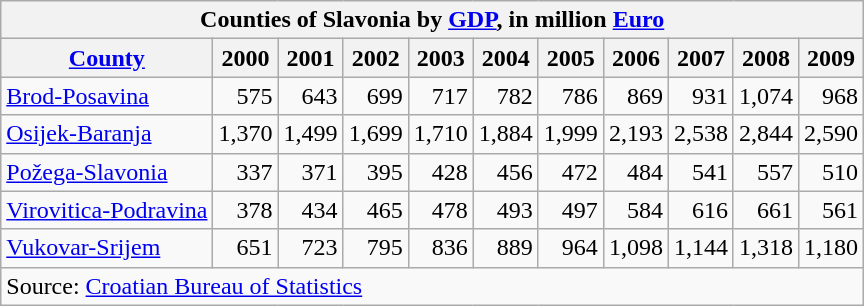<table class="wikitable sortable collapsible collapsed" style="font-size: 100%; text-align: right; width: auto;">
<tr>
<th colspan=11>Counties of Slavonia by <a href='#'>GDP</a>, in million <a href='#'>Euro</a></th>
</tr>
<tr>
<th data-sort-type="text"><a href='#'>County</a></th>
<th data-sort-type="number">2000</th>
<th data-sort-type="number">2001</th>
<th data-sort-type="number">2002</th>
<th data-sort-type="number">2003</th>
<th data-sort-type="number">2004</th>
<th data-sort-type="number">2005</th>
<th data-sort-type="number">2006</th>
<th data-sort-type="number">2007</th>
<th data-sort-type="number">2008</th>
<th data-sort-type="number">2009</th>
</tr>
<tr>
<td align="left"><a href='#'>Brod-Posavina</a></td>
<td align=right>575</td>
<td align=right>643</td>
<td align=right>699</td>
<td align=right>717</td>
<td align=right>782</td>
<td align=right>786</td>
<td align=right>869</td>
<td align=right>931</td>
<td align=right>1,074</td>
<td align=right>968</td>
</tr>
<tr>
<td align="left"><a href='#'>Osijek-Baranja</a></td>
<td align=right>1,370</td>
<td align=right>1,499</td>
<td align=right>1,699</td>
<td align=right>1,710</td>
<td align=right>1,884</td>
<td align=right>1,999</td>
<td align=right>2,193</td>
<td align=right>2,538</td>
<td align=right>2,844</td>
<td align=right>2,590</td>
</tr>
<tr>
<td align="left"><a href='#'>Požega-Slavonia</a></td>
<td align=right>337</td>
<td align=right>371</td>
<td align=right>395</td>
<td align=right>428</td>
<td align=right>456</td>
<td align=right>472</td>
<td align=right>484</td>
<td align=right>541</td>
<td align=right>557</td>
<td align=right>510</td>
</tr>
<tr>
<td align="left"><a href='#'>Virovitica-Podravina</a></td>
<td align=right>378</td>
<td align=right>434</td>
<td align=right>465</td>
<td align=right>478</td>
<td align=right>493</td>
<td align=right>497</td>
<td align=right>584</td>
<td align=right>616</td>
<td align=right>661</td>
<td align=right>561</td>
</tr>
<tr>
<td align="left"><a href='#'>Vukovar-Srijem</a></td>
<td align=right>651</td>
<td align=right>723</td>
<td align=right>795</td>
<td align=right>836</td>
<td align=right>889</td>
<td align=right>964</td>
<td align=right>1,098</td>
<td align=right>1,144</td>
<td align=right>1,318</td>
<td align=right>1,180</td>
</tr>
<tr class="sortbottom">
<td colspan=11 align="left">Source: <a href='#'>Croatian Bureau of Statistics</a></td>
</tr>
</table>
